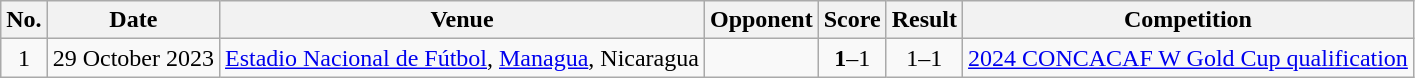<table class="wikitable sortable">
<tr>
<th scope="col">No.</th>
<th scope="col">Date</th>
<th scope="col">Venue</th>
<th scope="col">Opponent</th>
<th scope="col">Score</th>
<th scope="col">Result</th>
<th scope="col">Competition</th>
</tr>
<tr>
<td align="center">1</td>
<td>29 October 2023</td>
<td><a href='#'>Estadio Nacional de Fútbol</a>, <a href='#'>Managua</a>, Nicaragua</td>
<td></td>
<td align="center"><strong>1</strong>–1</td>
<td align="center">1–1</td>
<td><a href='#'>2024 CONCACAF W Gold Cup qualification</a></td>
</tr>
</table>
